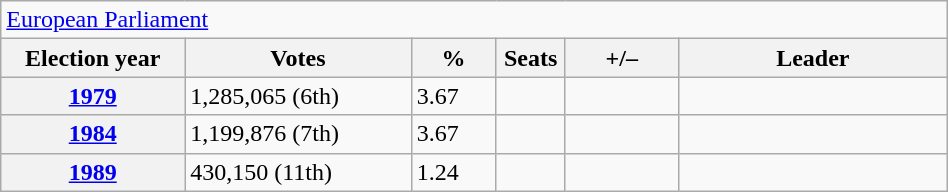<table class=wikitable style="width:50%; border:1px #AAAAFF solid">
<tr>
<td colspan=6><a href='#'>European Parliament</a></td>
</tr>
<tr>
<th width=13%>Election year</th>
<th width=16%>Votes</th>
<th width=6%>%</th>
<th width=1%>Seats</th>
<th width=8%>+/–</th>
<th width=19%>Leader</th>
</tr>
<tr>
<th><a href='#'>1979</a></th>
<td>1,285,065 (6th)</td>
<td>3.67</td>
<td></td>
<td></td>
<td></td>
</tr>
<tr>
<th><a href='#'>1984</a></th>
<td>1,199,876 (7th)</td>
<td>3.67</td>
<td></td>
<td></td>
<td></td>
</tr>
<tr>
<th><a href='#'>1989</a></th>
<td>430,150 (11th)</td>
<td>1.24</td>
<td></td>
<td></td>
<td></td>
</tr>
</table>
